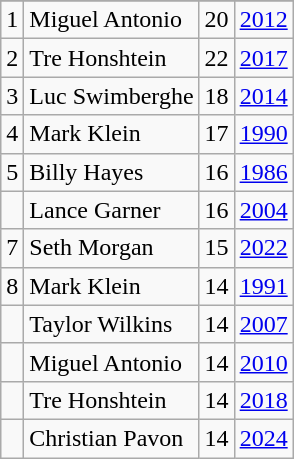<table class="wikitable">
<tr>
</tr>
<tr>
<td>1</td>
<td>Miguel Antonio</td>
<td>20</td>
<td><a href='#'>2012</a></td>
</tr>
<tr>
<td>2</td>
<td>Tre Honshtein</td>
<td>22</td>
<td><a href='#'>2017</a></td>
</tr>
<tr>
<td>3</td>
<td>Luc Swimberghe</td>
<td>18</td>
<td><a href='#'>2014</a></td>
</tr>
<tr>
<td>4</td>
<td>Mark Klein</td>
<td>17</td>
<td><a href='#'>1990</a></td>
</tr>
<tr>
<td>5</td>
<td>Billy Hayes</td>
<td>16</td>
<td><a href='#'>1986</a></td>
</tr>
<tr>
<td></td>
<td>Lance Garner</td>
<td>16</td>
<td><a href='#'>2004</a></td>
</tr>
<tr>
<td>7</td>
<td>Seth Morgan</td>
<td>15</td>
<td><a href='#'>2022</a></td>
</tr>
<tr>
<td>8</td>
<td>Mark Klein</td>
<td>14</td>
<td><a href='#'>1991</a></td>
</tr>
<tr>
<td></td>
<td>Taylor Wilkins</td>
<td>14</td>
<td><a href='#'>2007</a></td>
</tr>
<tr>
<td></td>
<td>Miguel Antonio</td>
<td>14</td>
<td><a href='#'>2010</a></td>
</tr>
<tr>
<td></td>
<td>Tre Honshtein</td>
<td>14</td>
<td><a href='#'>2018</a></td>
</tr>
<tr>
<td></td>
<td>Christian Pavon</td>
<td>14</td>
<td><a href='#'>2024</a></td>
</tr>
</table>
